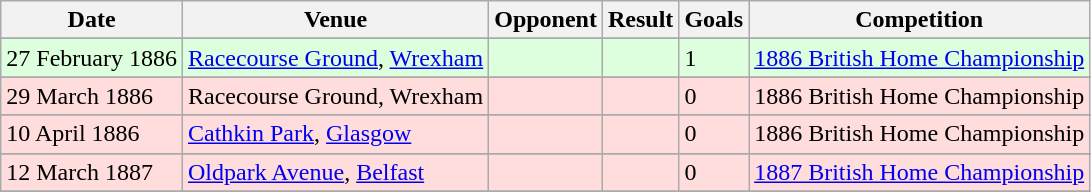<table class="wikitable">
<tr>
<th>Date</th>
<th>Venue</th>
<th>Opponent</th>
<th>Result</th>
<th>Goals</th>
<th>Competition</th>
</tr>
<tr>
</tr>
<tr bgcolor="#ddffdd">
<td>27 February 1886</td>
<td><a href='#'>Racecourse Ground</a>, <a href='#'>Wrexham</a></td>
<td></td>
<td></td>
<td>1</td>
<td><a href='#'>1886 British Home Championship</a></td>
</tr>
<tr>
</tr>
<tr bgcolor="#ffdddd">
<td>29 March 1886</td>
<td>Racecourse Ground, Wrexham</td>
<td></td>
<td></td>
<td>0</td>
<td>1886 British Home Championship</td>
</tr>
<tr>
</tr>
<tr bgcolor="#ffdddd">
<td>10 April 1886</td>
<td><a href='#'>Cathkin Park</a>, <a href='#'>Glasgow</a></td>
<td></td>
<td></td>
<td>0</td>
<td>1886 British Home Championship</td>
</tr>
<tr>
</tr>
<tr bgcolor="#ffdddd">
<td>12 March 1887</td>
<td><a href='#'>Oldpark Avenue</a>, <a href='#'>Belfast</a></td>
<td></td>
<td></td>
<td>0</td>
<td><a href='#'>1887 British Home Championship</a></td>
</tr>
<tr>
</tr>
</table>
